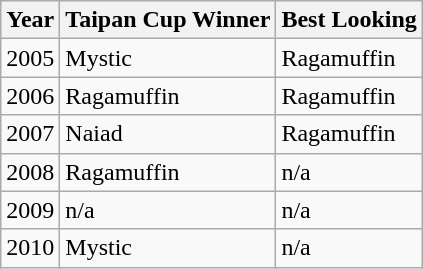<table class="wikitable">
<tr>
<th>Year</th>
<th>Taipan Cup Winner</th>
<th>Best Looking</th>
</tr>
<tr>
<td>2005</td>
<td>Mystic</td>
<td>Ragamuffin</td>
</tr>
<tr>
<td>2006</td>
<td>Ragamuffin</td>
<td>Ragamuffin</td>
</tr>
<tr>
<td>2007</td>
<td>Naiad</td>
<td>Ragamuffin</td>
</tr>
<tr>
<td>2008</td>
<td>Ragamuffin</td>
<td>n/a</td>
</tr>
<tr>
<td>2009</td>
<td>n/a</td>
<td>n/a</td>
</tr>
<tr>
<td>2010</td>
<td>Mystic</td>
<td>n/a</td>
</tr>
</table>
